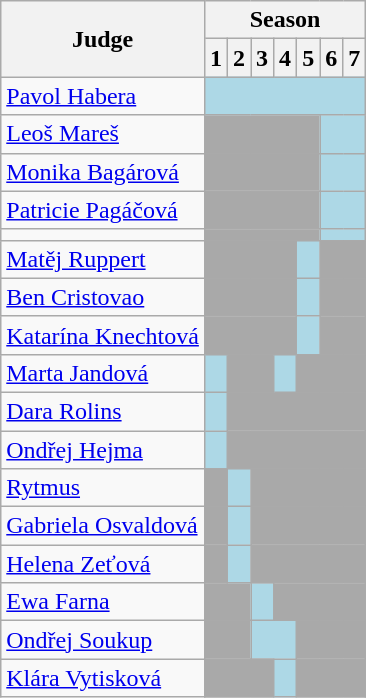<table class="wikitable">
<tr>
<th rowspan="2">Judge</th>
<th colspan="7">Season</th>
</tr>
<tr>
<th>1</th>
<th>2</th>
<th>3</th>
<th>4</th>
<th>5</th>
<th>6</th>
<th>7</th>
</tr>
<tr>
<td><a href='#'>Pavol Habera</a></td>
<td colspan="7" style="text-align:center; background:lightblue;"></td>
</tr>
<tr>
<td><a href='#'>Leoš Mareš</a></td>
<td bgcolor="darkgray" colspan="5"></td>
<td colspan="2" style="text-align:center; background:lightblue;"></td>
</tr>
<tr>
<td><a href='#'>Monika Bagárová</a></td>
<td bgcolor="darkgray" colspan="5"></td>
<td colspan="2" style="text-align:center; background:lightblue;"></td>
</tr>
<tr>
<td><a href='#'>Patricie Pagáčová</a></td>
<td bgcolor="darkgray" colspan="5"></td>
<td colspan="2" style="text-align:center; background:lightblue;"></td>
</tr>
<tr>
<td></td>
<td bgcolor="darkgray" colspan="5"></td>
<td colspan="2" style="text-align:center; background:lightblue;"></td>
</tr>
<tr>
<td><a href='#'>Matěj Ruppert</a></td>
<td bgcolor="darkgray" colspan="4"></td>
<td colspan="1" style="text-align:center; background:lightblue;"></td>
<td bgcolor="darkgray" colspan="2"></td>
</tr>
<tr>
<td><a href='#'>Ben Cristovao</a></td>
<td bgcolor="darkgray" colspan="4"></td>
<td colspan="1" style="text-align:center; background:lightblue;"></td>
<td bgcolor="darkgray" colspan="2"></td>
</tr>
<tr>
<td><a href='#'>Katarína Knechtová</a></td>
<td bgcolor="darkgray" colspan="4"></td>
<td colspan="1" style="text-align:center; background:lightblue;"></td>
<td bgcolor="darkgray" colspan="2"></td>
</tr>
<tr>
<td><a href='#'>Marta Jandová</a></td>
<td colspan="1" style="text-align:center; background:lightblue;"></td>
<td bgcolor="darkgray" colspan="2"></td>
<td colspan="1" style="text-align:center; background:lightblue;"></td>
<td bgcolor="darkgray" colspan="3"></td>
</tr>
<tr>
<td><a href='#'>Dara Rolins</a></td>
<td colspan="1" style="text-align:center; background:lightblue;"></td>
<td bgcolor="darkgray" colspan="6"></td>
</tr>
<tr>
<td><a href='#'>Ondřej Hejma</a></td>
<td colspan="1" style="text-align:center; background:lightblue;"></td>
<td bgcolor="darkgray" colspan="6"></td>
</tr>
<tr>
<td><a href='#'>Rytmus</a></td>
<td bgcolor="darkgray" colspan="1"></td>
<td colspan="1" style="text-align:center; background:lightblue;"></td>
<td bgcolor="darkgray" colspan="5"></td>
</tr>
<tr>
<td><a href='#'>Gabriela Osvaldová</a></td>
<td bgcolor="darkgray" colspan="1"></td>
<td colspan="1" style="text-align:center; background:lightblue;"></td>
<td bgcolor="darkgray" colspan="5"></td>
</tr>
<tr>
<td><a href='#'>Helena Zeťová</a></td>
<td bgcolor="darkgray" colspan="1"></td>
<td colspan="1" style="text-align:center; background:lightblue;"></td>
<td bgcolor="darkgray" colspan="5"></td>
</tr>
<tr>
<td><a href='#'>Ewa Farna</a></td>
<td colspan="2" bgcolor="darkgray"></td>
<td colspan="1" style="text-align:center; background:lightblue;"></td>
<td bgcolor="darkgray" colspan="4"></td>
</tr>
<tr>
<td><a href='#'>Ondřej Soukup</a></td>
<td bgcolor="darkgray" colspan="2"></td>
<td colspan="2" style="text-align:center; background:lightblue;"></td>
<td bgcolor="darkgray" colspan="3"></td>
</tr>
<tr>
<td><a href='#'>Klára Vytisková</a></td>
<td bgcolor="darkgray" colspan="3"></td>
<td colspan="1" style="text-align:center; background:lightblue;"></td>
<td bgcolor="darkgray" colspan="3"></td>
</tr>
</table>
